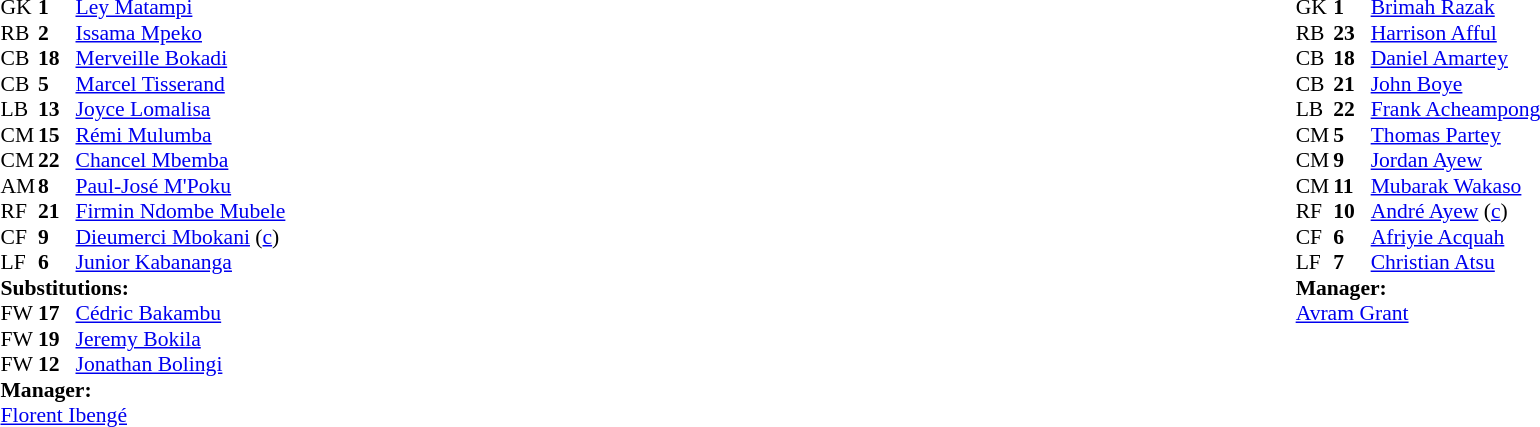<table width="100%">
<tr>
<td valign="top" width="40%"><br><table style="font-size:90%" cellspacing="0" cellpadding="0">
<tr>
<th width=25></th>
<th width=25></th>
</tr>
<tr>
<td>GK</td>
<td><strong>1</strong></td>
<td><a href='#'>Ley Matampi</a></td>
</tr>
<tr>
<td>RB</td>
<td><strong>2</strong></td>
<td><a href='#'>Issama Mpeko</a></td>
</tr>
<tr>
<td>CB</td>
<td><strong>18</strong></td>
<td><a href='#'>Merveille Bokadi</a></td>
</tr>
<tr>
<td>CB</td>
<td><strong>5</strong></td>
<td><a href='#'>Marcel Tisserand</a></td>
<td></td>
</tr>
<tr>
<td>LB</td>
<td><strong>13</strong></td>
<td><a href='#'>Joyce Lomalisa</a></td>
<td></td>
</tr>
<tr>
<td>CM</td>
<td><strong>15</strong></td>
<td><a href='#'>Rémi Mulumba</a></td>
<td></td>
<td></td>
</tr>
<tr>
<td>CM</td>
<td><strong>22</strong></td>
<td><a href='#'>Chancel Mbemba</a></td>
</tr>
<tr>
<td>AM</td>
<td><strong>8</strong></td>
<td><a href='#'>Paul-José M'Poku</a></td>
<td></td>
<td></td>
</tr>
<tr>
<td>RF</td>
<td><strong>21</strong></td>
<td><a href='#'>Firmin Ndombe Mubele</a></td>
<td></td>
<td></td>
</tr>
<tr>
<td>CF</td>
<td><strong>9</strong></td>
<td><a href='#'>Dieumerci Mbokani</a> (<a href='#'>c</a>)</td>
</tr>
<tr>
<td>LF</td>
<td><strong>6</strong></td>
<td><a href='#'>Junior Kabananga</a></td>
</tr>
<tr>
<td colspan=3><strong>Substitutions:</strong></td>
</tr>
<tr>
<td>FW</td>
<td><strong>17</strong></td>
<td><a href='#'>Cédric Bakambu</a></td>
<td></td>
<td></td>
</tr>
<tr>
<td>FW</td>
<td><strong>19</strong></td>
<td><a href='#'>Jeremy Bokila</a></td>
<td></td>
<td></td>
</tr>
<tr>
<td>FW</td>
<td><strong>12</strong></td>
<td><a href='#'>Jonathan Bolingi</a></td>
<td></td>
<td></td>
</tr>
<tr>
<td colspan=3><strong>Manager:</strong></td>
</tr>
<tr>
<td colspan=3><a href='#'>Florent Ibengé</a></td>
</tr>
</table>
</td>
<td valign="top"></td>
<td valign="top" width="50%"><br><table style="font-size:90%; margin:auto" cellspacing="0" cellpadding="0">
<tr>
<th width=25></th>
<th width=25></th>
</tr>
<tr>
<td>GK</td>
<td><strong>1</strong></td>
<td><a href='#'>Brimah Razak</a></td>
</tr>
<tr>
<td>RB</td>
<td><strong>23</strong></td>
<td><a href='#'>Harrison Afful</a></td>
</tr>
<tr>
<td>CB</td>
<td><strong>18</strong></td>
<td><a href='#'>Daniel Amartey</a></td>
<td></td>
</tr>
<tr>
<td>CB</td>
<td><strong>21</strong></td>
<td><a href='#'>John Boye</a></td>
</tr>
<tr>
<td>LB</td>
<td><strong>22</strong></td>
<td><a href='#'>Frank Acheampong</a></td>
</tr>
<tr>
<td>CM</td>
<td><strong>5</strong></td>
<td><a href='#'>Thomas Partey</a></td>
</tr>
<tr>
<td>CM</td>
<td><strong>9</strong></td>
<td><a href='#'>Jordan Ayew</a></td>
</tr>
<tr>
<td>CM</td>
<td><strong>11</strong></td>
<td><a href='#'>Mubarak Wakaso</a></td>
<td></td>
</tr>
<tr>
<td>RF</td>
<td><strong>10</strong></td>
<td><a href='#'>André Ayew</a> (<a href='#'>c</a>)</td>
</tr>
<tr>
<td>CF</td>
<td><strong>6</strong></td>
<td><a href='#'>Afriyie Acquah</a></td>
</tr>
<tr>
<td>LF</td>
<td><strong>7</strong></td>
<td><a href='#'>Christian Atsu</a></td>
</tr>
<tr>
<td colspan=3><strong>Manager:</strong></td>
</tr>
<tr>
<td colspan=3> <a href='#'>Avram Grant</a></td>
</tr>
</table>
</td>
</tr>
</table>
